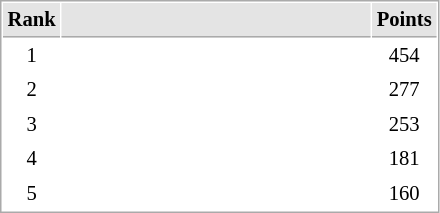<table cellspacing="1" cellpadding="3" style="border:1px solid #AAAAAA;font-size:86%">
<tr bgcolor="#E4E4E4">
<th style="border-bottom:1px solid #AAAAAA" width=10>Rank</th>
<th style="border-bottom:1px solid #AAAAAA" width=200></th>
<th style="border-bottom:1px solid #AAAAAA" width=20>Points</th>
</tr>
<tr>
<td align="center">1</td>
<td></td>
<td align=center>454</td>
</tr>
<tr>
<td align="center">2</td>
<td></td>
<td align=center>277</td>
</tr>
<tr>
<td align="center">3</td>
<td></td>
<td align=center>253</td>
</tr>
<tr>
<td align="center">4</td>
<td></td>
<td align=center>181</td>
</tr>
<tr>
<td align="center">5</td>
<td></td>
<td align=center>160</td>
</tr>
</table>
